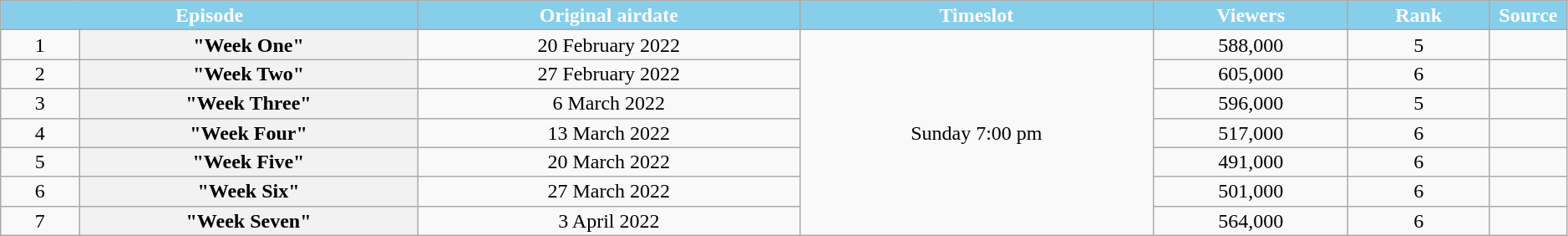<table class="wikitable plainrowheaders" style="text-align:center; line-height:16px; width:99%;">
<tr>
<th scope="col" style="background:#87CEEB; color:white;" colspan="2">Episode</th>
<th scope="col" style="background:#87CEEB; color:white;">Original airdate</th>
<th scope="col" style="background:#87CEEB; color:white;">Timeslot</th>
<th scope="col" style="background:#87CEEB; color:white;">Viewers</th>
<th scope="col" style="background:#87CEEB; color:white;">Rank</th>
<th scope="col" style="background:#87CEEB; color:white; width:05%;">Source</th>
</tr>
<tr>
<td style="width:05%;">1</td>
<th scope="row" style="text-align:center"><strong>"Week One"</strong></th>
<td>20 February 2022</td>
<td rowspan=7>Sunday 7:00 pm</td>
<td>588,000</td>
<td>5</td>
<td></td>
</tr>
<tr>
<td style="width:05%;">2</td>
<th scope="row" style="text-align:center"><strong>"Week Two"</strong></th>
<td>27 February 2022</td>
<td>605,000</td>
<td>6</td>
<td></td>
</tr>
<tr>
<td style="width:05%;">3</td>
<th scope="row" style="text-align:center"><strong>"Week Three"</strong></th>
<td>6 March 2022</td>
<td>596,000</td>
<td>5</td>
<td></td>
</tr>
<tr>
<td style="width:05%;">4</td>
<th scope="row" style="text-align:center"><strong>"Week Four"</strong></th>
<td>13 March 2022</td>
<td>517,000</td>
<td>6</td>
<td></td>
</tr>
<tr>
<td style="width:05%;">5</td>
<th scope="row" style="text-align:center"><strong>"Week Five"</strong></th>
<td>20 March 2022</td>
<td>491,000</td>
<td>6</td>
<td></td>
</tr>
<tr>
<td style="width:05%;">6</td>
<th scope="row" style="text-align:center"><strong>"Week Six"</strong></th>
<td>27 March 2022</td>
<td>501,000</td>
<td>6</td>
<td></td>
</tr>
<tr>
<td style="width:05%;">7</td>
<th scope="row" style="text-align:center"><strong>"Week Seven"</strong></th>
<td>3 April 2022</td>
<td>564,000</td>
<td>6</td>
<td></td>
</tr>
</table>
